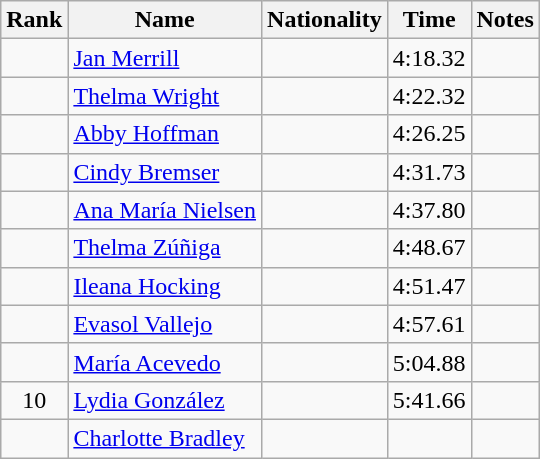<table class="wikitable sortable" style="text-align:center">
<tr>
<th>Rank</th>
<th>Name</th>
<th>Nationality</th>
<th>Time</th>
<th>Notes</th>
</tr>
<tr>
<td></td>
<td align=left><a href='#'>Jan Merrill</a></td>
<td align=left></td>
<td>4:18.32</td>
<td></td>
</tr>
<tr>
<td></td>
<td align=left><a href='#'>Thelma Wright</a></td>
<td align=left></td>
<td>4:22.32</td>
<td></td>
</tr>
<tr>
<td></td>
<td align=left><a href='#'>Abby Hoffman</a></td>
<td align=left></td>
<td>4:26.25</td>
<td></td>
</tr>
<tr>
<td></td>
<td align=left><a href='#'>Cindy Bremser</a></td>
<td align=left></td>
<td>4:31.73</td>
<td></td>
</tr>
<tr>
<td></td>
<td align=left><a href='#'>Ana María Nielsen</a></td>
<td align=left></td>
<td>4:37.80</td>
<td></td>
</tr>
<tr>
<td></td>
<td align=left><a href='#'>Thelma Zúñiga</a></td>
<td align=left></td>
<td>4:48.67</td>
<td></td>
</tr>
<tr>
<td></td>
<td align=left><a href='#'>Ileana Hocking</a></td>
<td align=left></td>
<td>4:51.47</td>
<td></td>
</tr>
<tr>
<td></td>
<td align=left><a href='#'>Evasol Vallejo</a></td>
<td align=left></td>
<td>4:57.61</td>
<td></td>
</tr>
<tr>
<td></td>
<td align=left><a href='#'>María Acevedo</a></td>
<td align=left></td>
<td>5:04.88</td>
<td></td>
</tr>
<tr>
<td>10</td>
<td align=left><a href='#'>Lydia González</a></td>
<td align=left></td>
<td>5:41.66</td>
<td></td>
</tr>
<tr>
<td></td>
<td align=left><a href='#'>Charlotte Bradley</a></td>
<td align=left></td>
<td></td>
<td></td>
</tr>
</table>
